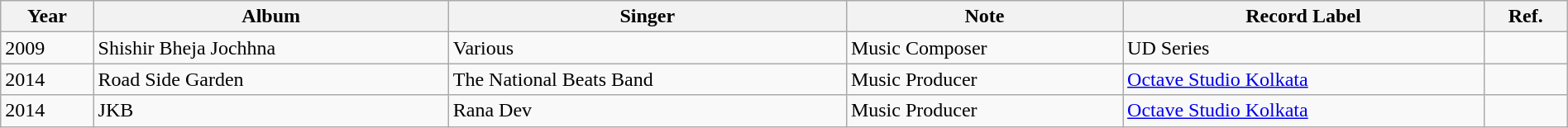<table class="wikitable" style="width:100%;">
<tr>
<th>Year</th>
<th>Album</th>
<th>Singer</th>
<th>Note</th>
<th>Record Label</th>
<th>Ref.</th>
</tr>
<tr>
<td>2009</td>
<td>Shishir Bheja Jochhna</td>
<td>Various</td>
<td>Music Composer</td>
<td>UD Series</td>
<td></td>
</tr>
<tr>
<td>2014</td>
<td>Road Side Garden</td>
<td>The National Beats Band</td>
<td>Music Producer</td>
<td><a href='#'>Octave Studio Kolkata</a></td>
<td></td>
</tr>
<tr>
<td>2014</td>
<td>JKB</td>
<td>Rana Dev</td>
<td>Music Producer</td>
<td><a href='#'>Octave Studio Kolkata</a></td>
<td></td>
</tr>
</table>
